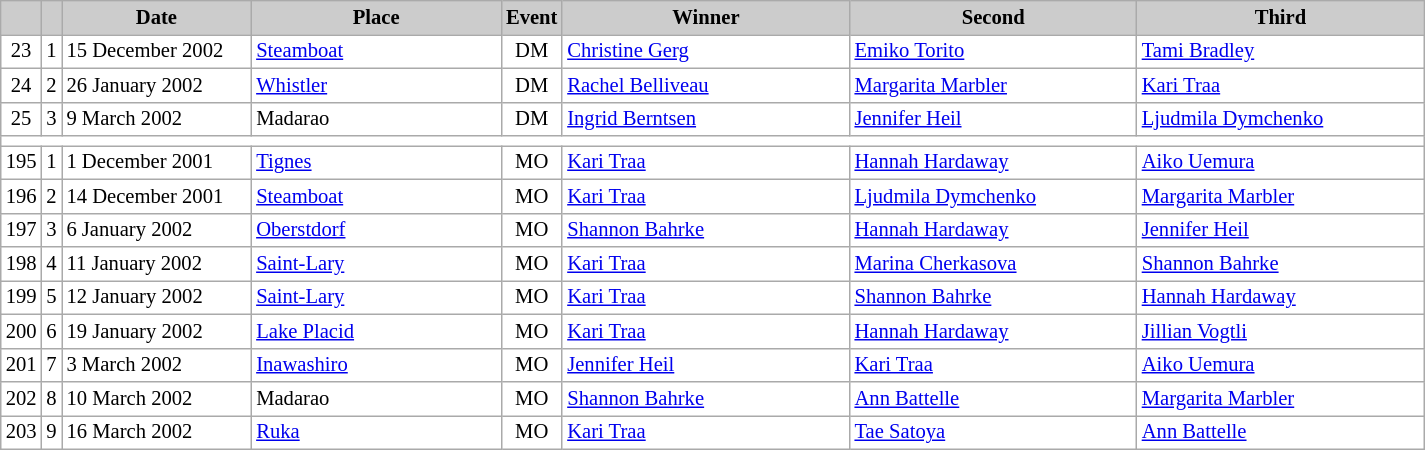<table class="wikitable plainrowheaders" style="background:#fff; font-size:86%; line-height:16px; border:grey solid 1px; border-collapse:collapse;">
<tr style="background:#ccc; text-align:center;">
<th scope="col" style="background:#ccc; width=20 px;"></th>
<th scope="col" style="background:#ccc; width=30 px;"></th>
<th scope="col" style="background:#ccc; width:120px;">Date</th>
<th scope="col" style="background:#ccc; width:160px;">Place</th>
<th scope="col" style="background:#ccc; width:15px;">Event</th>
<th scope="col" style="background:#ccc; width:185px;">Winner</th>
<th scope="col" style="background:#ccc; width:185px;">Second</th>
<th scope="col" style="background:#ccc; width:185px;">Third</th>
</tr>
<tr>
<td align=center>23</td>
<td align=center>1</td>
<td>15 December 2002</td>
<td> <a href='#'>Steamboat</a></td>
<td align=center>DM</td>
<td> <a href='#'>Christine Gerg</a></td>
<td> <a href='#'>Emiko Torito</a></td>
<td> <a href='#'>Tami Bradley</a></td>
</tr>
<tr>
<td align=center>24</td>
<td align=center>2</td>
<td>26 January 2002</td>
<td> <a href='#'>Whistler</a></td>
<td align=center>DM</td>
<td> <a href='#'>Rachel Belliveau</a></td>
<td> <a href='#'>Margarita Marbler</a></td>
<td> <a href='#'>Kari Traa</a></td>
</tr>
<tr>
<td align=center>25</td>
<td align=center>3</td>
<td>9 March 2002</td>
<td> Madarao</td>
<td align=center>DM</td>
<td> <a href='#'>Ingrid Berntsen</a></td>
<td> <a href='#'>Jennifer Heil</a></td>
<td> <a href='#'>Ljudmila Dymchenko</a></td>
</tr>
<tr>
<td colspan=8></td>
</tr>
<tr>
<td align=center>195</td>
<td align=center>1</td>
<td>1 December 2001</td>
<td> <a href='#'>Tignes</a></td>
<td align=center>MO</td>
<td> <a href='#'>Kari Traa</a></td>
<td> <a href='#'>Hannah Hardaway</a></td>
<td> <a href='#'>Aiko Uemura</a></td>
</tr>
<tr>
<td align=center>196</td>
<td align=center>2</td>
<td>14 December 2001</td>
<td> <a href='#'>Steamboat</a></td>
<td align=center>MO</td>
<td> <a href='#'>Kari Traa</a></td>
<td> <a href='#'>Ljudmila Dymchenko</a></td>
<td> <a href='#'>Margarita Marbler</a></td>
</tr>
<tr>
<td align=center>197</td>
<td align=center>3</td>
<td>6 January 2002</td>
<td> <a href='#'>Oberstdorf</a></td>
<td align=center>MO</td>
<td> <a href='#'>Shannon Bahrke</a></td>
<td> <a href='#'>Hannah Hardaway</a></td>
<td> <a href='#'>Jennifer Heil</a></td>
</tr>
<tr>
<td align=center>198</td>
<td align=center>4</td>
<td>11 January 2002</td>
<td> <a href='#'>Saint-Lary</a></td>
<td align=center>MO</td>
<td> <a href='#'>Kari Traa</a></td>
<td> <a href='#'>Marina Cherkasova</a></td>
<td> <a href='#'>Shannon Bahrke</a></td>
</tr>
<tr>
<td align=center>199</td>
<td align=center>5</td>
<td>12 January 2002</td>
<td> <a href='#'>Saint-Lary</a></td>
<td align=center>MO</td>
<td> <a href='#'>Kari Traa</a></td>
<td> <a href='#'>Shannon Bahrke</a></td>
<td> <a href='#'>Hannah Hardaway</a></td>
</tr>
<tr>
<td align=center>200</td>
<td align=center>6</td>
<td>19 January 2002</td>
<td> <a href='#'>Lake Placid</a></td>
<td align=center>MO</td>
<td> <a href='#'>Kari Traa</a></td>
<td> <a href='#'>Hannah Hardaway</a></td>
<td> <a href='#'>Jillian Vogtli</a></td>
</tr>
<tr>
<td align=center>201</td>
<td align=center>7</td>
<td>3 March 2002</td>
<td> <a href='#'>Inawashiro</a></td>
<td align=center>MO</td>
<td> <a href='#'>Jennifer Heil</a></td>
<td> <a href='#'>Kari Traa</a></td>
<td> <a href='#'>Aiko Uemura</a></td>
</tr>
<tr>
<td align=center>202</td>
<td align=center>8</td>
<td>10 March 2002</td>
<td> Madarao</td>
<td align=center>MO</td>
<td> <a href='#'>Shannon Bahrke</a></td>
<td> <a href='#'>Ann Battelle</a></td>
<td> <a href='#'>Margarita Marbler</a></td>
</tr>
<tr>
<td align=center>203</td>
<td align=center>9</td>
<td>16 March 2002</td>
<td> <a href='#'>Ruka</a></td>
<td align=center>MO</td>
<td> <a href='#'>Kari Traa</a></td>
<td> <a href='#'>Tae Satoya</a></td>
<td> <a href='#'>Ann Battelle</a></td>
</tr>
</table>
